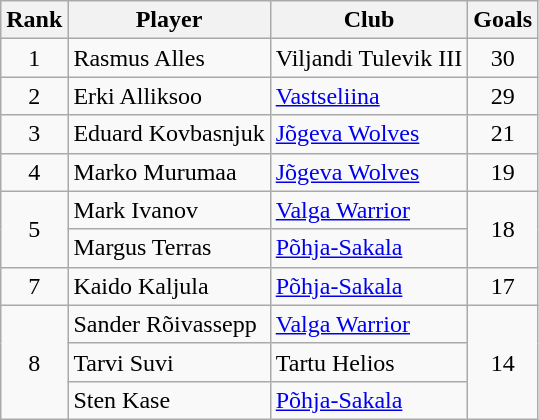<table class="wikitable">
<tr>
<th>Rank</th>
<th>Player</th>
<th>Club</th>
<th>Goals</th>
</tr>
<tr>
<td align=center rowspan=>1</td>
<td> Rasmus Alles</td>
<td>Viljandi Tulevik III</td>
<td align=center rowspan=>30</td>
</tr>
<tr>
<td align=center rowspan=>2</td>
<td> Erki Alliksoo</td>
<td><a href='#'>Vastseliina</a></td>
<td align=center rowspan=>29</td>
</tr>
<tr>
<td align=center rowspan=>3</td>
<td> Eduard Kovbasnjuk</td>
<td><a href='#'>Jõgeva Wolves</a></td>
<td align=center rowspan=>21</td>
</tr>
<tr>
<td align=center rowspan=>4</td>
<td> Marko Murumaa</td>
<td><a href='#'>Jõgeva Wolves</a></td>
<td align=center rowspan=>19</td>
</tr>
<tr>
<td align=center rowspan=2>5</td>
<td> Mark Ivanov</td>
<td><a href='#'>Valga Warrior</a></td>
<td align=center rowspan=2>18</td>
</tr>
<tr>
<td> Margus Terras</td>
<td><a href='#'>Põhja-Sakala</a></td>
</tr>
<tr>
<td align=center rowspan=>7</td>
<td> Kaido Kaljula</td>
<td><a href='#'>Põhja-Sakala</a></td>
<td align=center rowspan=>17</td>
</tr>
<tr>
<td align=center rowspan=3>8</td>
<td> Sander Rõivassepp</td>
<td><a href='#'>Valga Warrior</a></td>
<td align=center rowspan=3>14</td>
</tr>
<tr>
<td> Tarvi Suvi</td>
<td>Tartu Helios</td>
</tr>
<tr>
<td> Sten Kase</td>
<td><a href='#'>Põhja-Sakala</a></td>
</tr>
</table>
